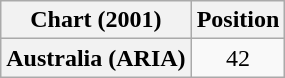<table class="wikitable plainrowheaders" style="text-align:center">
<tr>
<th scope="col">Chart (2001)</th>
<th scope="col">Position</th>
</tr>
<tr>
<th scope="row">Australia (ARIA)</th>
<td>42</td>
</tr>
</table>
